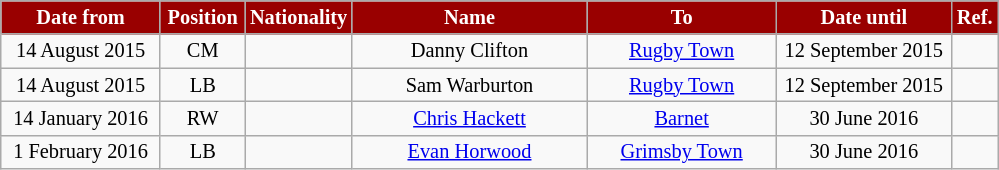<table class="wikitable"  style="text-align:center; font-size:85%; ">
<tr>
<th style="background:#990000; color:white; width:100px;">Date from</th>
<th style="background:#990000; color:white; width:50px;">Position</th>
<th style="background:#990000; color:white; width:50px;">Nationality</th>
<th style="background:#990000; color:white; width:150px;">Name</th>
<th style="background:#990000; color:white; width:120px;">To</th>
<th style="background:#990000; color:white; width:110px;">Date until</th>
<th style="background:#990000; color:white; width:25px;">Ref.</th>
</tr>
<tr>
<td>14 August 2015</td>
<td>CM</td>
<td></td>
<td>Danny Clifton</td>
<td><a href='#'>Rugby Town</a></td>
<td>12 September 2015</td>
<td></td>
</tr>
<tr>
<td>14 August 2015</td>
<td>LB</td>
<td></td>
<td>Sam Warburton</td>
<td><a href='#'>Rugby Town</a></td>
<td>12 September 2015</td>
<td></td>
</tr>
<tr>
<td>14 January 2016</td>
<td>RW</td>
<td></td>
<td><a href='#'>Chris Hackett</a></td>
<td><a href='#'>Barnet</a></td>
<td>30 June 2016</td>
<td></td>
</tr>
<tr>
<td>1 February 2016</td>
<td>LB</td>
<td></td>
<td><a href='#'>Evan Horwood</a></td>
<td><a href='#'>Grimsby Town</a></td>
<td>30 June 2016</td>
<td></td>
</tr>
</table>
